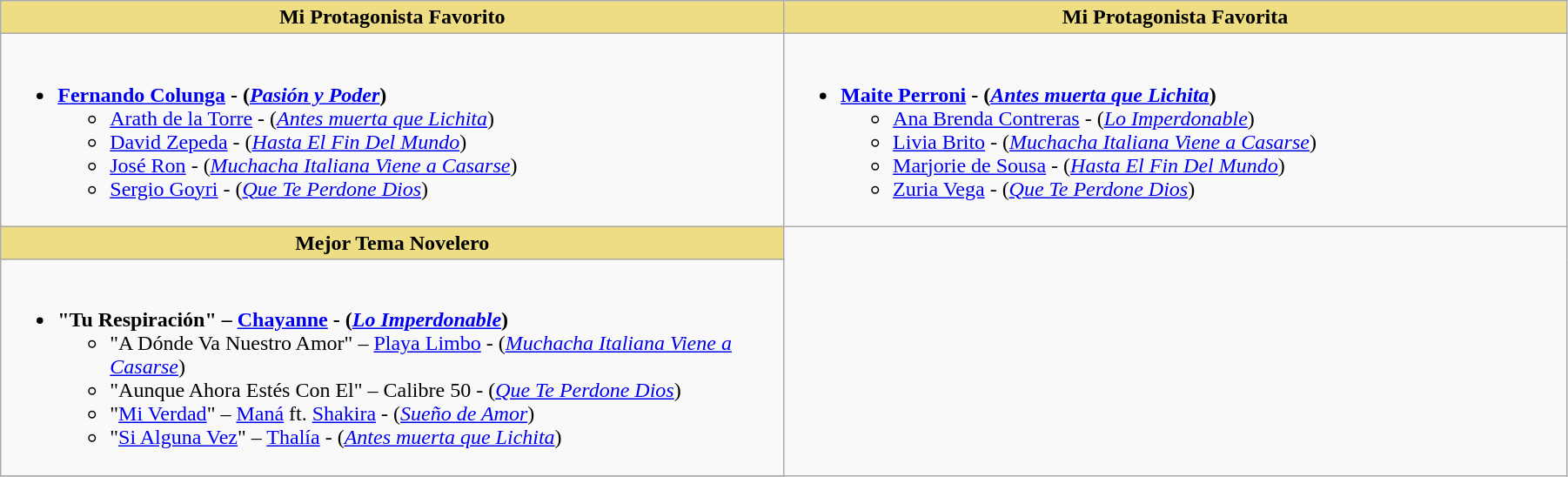<table class=wikitable width="95%">
<tr>
<th style="background:#EEDD82;" ! width="50%">Mi Protagonista Favorito</th>
<th style="background:#EEDD82;" ! width="50%">Mi Protagonista Favorita</th>
</tr>
<tr>
<td valign="top"><br><ul><li><strong><a href='#'>Fernando Colunga</a> - (<em><a href='#'>Pasión y Poder</a></em>)</strong><ul><li><a href='#'>Arath de la Torre</a> - (<em><a href='#'>Antes muerta que Lichita</a></em>)</li><li><a href='#'>David Zepeda</a> - (<em><a href='#'>Hasta El Fin Del Mundo</a></em>)</li><li><a href='#'>José Ron</a> - (<em><a href='#'>Muchacha Italiana Viene a Casarse</a></em>)</li><li><a href='#'>Sergio Goyri</a> - (<em><a href='#'>Que Te Perdone Dios</a></em>)</li></ul></li></ul></td>
<td valign="top"><br><ul><li><strong><a href='#'>Maite Perroni</a> - (<em><a href='#'>Antes muerta que Lichita</a></em>)</strong><ul><li><a href='#'>Ana Brenda Contreras</a> - (<em><a href='#'>Lo Imperdonable</a></em>)</li><li><a href='#'>Livia Brito</a> - (<em><a href='#'>Muchacha Italiana Viene a Casarse</a></em>)</li><li><a href='#'>Marjorie de Sousa</a> - (<em><a href='#'>Hasta El Fin Del Mundo</a></em>)</li><li><a href='#'>Zuria Vega</a> - (<em><a href='#'>Que Te Perdone Dios</a></em>)</li></ul></li></ul></td>
</tr>
<tr>
<th style="background:#EEDD82;" ! width="50%">Mejor Tema Novelero</th>
</tr>
<tr>
<td valign="top"><br><ul><li><strong>"Tu Respiración" – <a href='#'>Chayanne</a> - (<em><a href='#'>Lo Imperdonable</a></em>)</strong><ul><li>"A Dónde Va Nuestro Amor" – <a href='#'>Playa Limbo</a> - (<em><a href='#'>Muchacha Italiana Viene a Casarse</a></em>)</li><li>"Aunque Ahora Estés Con El" – Calibre 50 - (<em><a href='#'>Que Te Perdone Dios</a></em>)</li><li>"<a href='#'>Mi Verdad</a>" – <a href='#'>Maná</a> ft. <a href='#'>Shakira</a> - (<em><a href='#'>Sueño de Amor</a></em>)</li><li>"<a href='#'>Si Alguna Vez</a>" – <a href='#'>Thalía</a> - (<em><a href='#'>Antes muerta que Lichita</a></em>)</li></ul></li></ul></td>
</tr>
<tr>
</tr>
</table>
